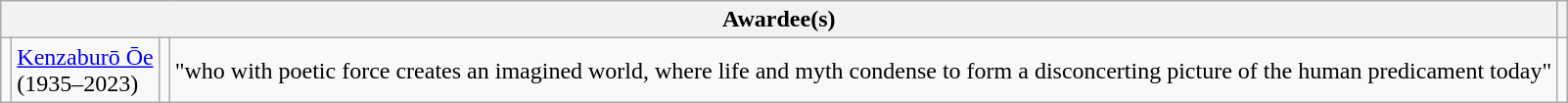<table class="wikitable">
<tr>
<th colspan="4">Awardee(s)</th>
<th></th>
</tr>
<tr>
<td></td>
<td><a href='#'>Kenzaburō Ōe</a><br>(1935–2023)</td>
<td></td>
<td>"who with poetic force creates an imagined world, where life and myth condense to form a disconcerting picture of the human predicament today"</td>
<td></td>
</tr>
</table>
